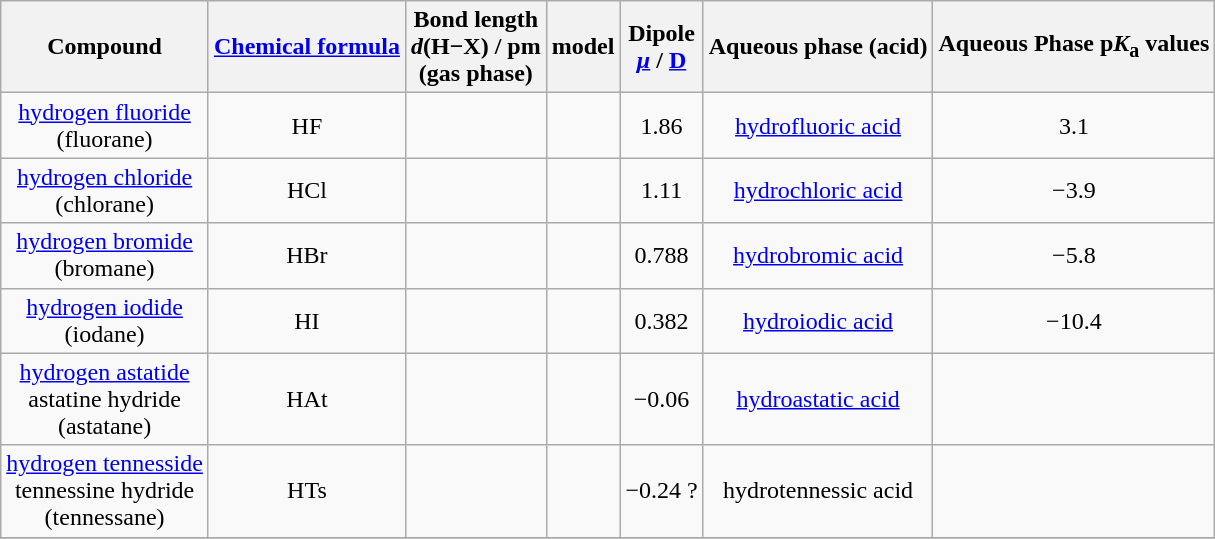<table class="wikitable" style="text-align:center;">
<tr>
<th>Compound</th>
<th><a href='#'>Chemical formula</a></th>
<th>Bond length <br> <em>d</em>(H−X) / pm<br>(gas phase)</th>
<th>model</th>
<th>Dipole <br> <a href='#'><em>μ</em></a> / <a href='#'>D</a></th>
<th>Aqueous phase (acid)</th>
<th>Aqueous Phase p<em>K</em><sub>a</sub> values</th>
</tr>
<tr>
<td><a href='#'>hydrogen fluoride</a><br>(fluorane)</td>
<td>HF</td>
<td></td>
<td></td>
<td>1.86</td>
<td><a href='#'>hydrofluoric acid</a></td>
<td>3.1</td>
</tr>
<tr>
<td><a href='#'>hydrogen chloride</a><br>(chlorane)</td>
<td>HCl</td>
<td></td>
<td></td>
<td>1.11</td>
<td><a href='#'>hydrochloric acid</a></td>
<td>−3.9</td>
</tr>
<tr>
<td><a href='#'>hydrogen bromide</a><br>(bromane)</td>
<td>HBr</td>
<td></td>
<td></td>
<td>0.788</td>
<td><a href='#'>hydrobromic acid</a></td>
<td>−5.8</td>
</tr>
<tr>
<td><a href='#'>hydrogen iodide</a><br>(iodane)</td>
<td>HI</td>
<td></td>
<td></td>
<td>0.382</td>
<td><a href='#'>hydroiodic acid</a></td>
<td>−10.4 </td>
</tr>
<tr>
<td><a href='#'>hydrogen astatide</a><br>astatine hydride<br>(astatane)</td>
<td>HAt</td>
<td></td>
<td></td>
<td>−0.06</td>
<td><a href='#'>hydroastatic acid</a></td>
<td></td>
</tr>
<tr>
<td><a href='#'>hydrogen tennesside</a><br>tennessine hydride<br>(tennessane)</td>
<td>HTs</td>
<td></td>
<td></td>
<td>−0.24 ?</td>
<td>hydrotennessic acid</td>
<td></td>
</tr>
<tr>
</tr>
</table>
